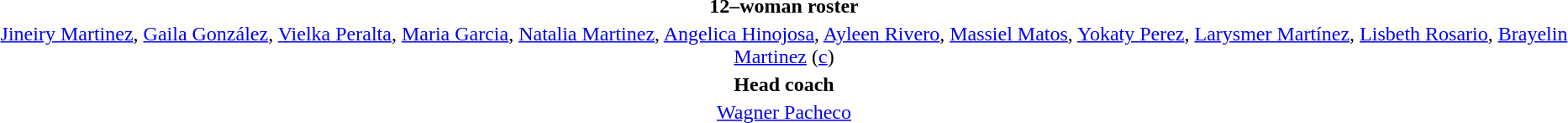<table style="text-align: center; margin-top: 2em; margin-left: auto; margin-right: auto">
<tr>
<td><strong>12–woman roster</strong></td>
</tr>
<tr>
<td><a href='#'>Jineiry Martinez</a>, <a href='#'>Gaila González</a>, <a href='#'>Vielka Peralta</a>, <a href='#'>Maria Garcia</a>, <a href='#'>Natalia Martinez</a>, <a href='#'>Angelica Hinojosa</a>, <a href='#'>Ayleen Rivero</a>, <a href='#'>Massiel Matos</a>, <a href='#'>Yokaty Perez</a>, <a href='#'>Larysmer Martínez</a>, <a href='#'>Lisbeth Rosario</a>, <a href='#'>Brayelin Martinez</a> (<a href='#'>c</a>)</td>
</tr>
<tr>
<td><strong>Head coach</strong></td>
</tr>
<tr>
<td><a href='#'>Wagner Pacheco</a></td>
</tr>
</table>
